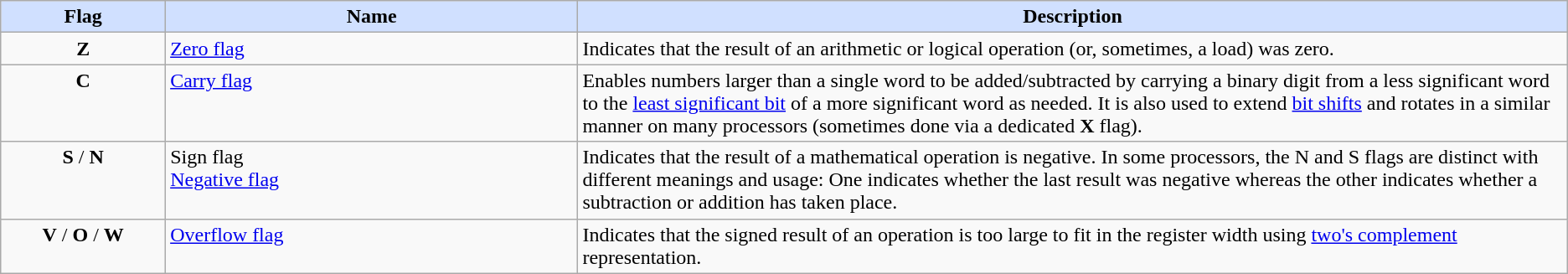<table class="wikitable">
<tr>
<th style="background:#D0E0FF; width:10%">Flag</th>
<th style="background:#D0E0FF; width:25%">Name</th>
<th style="background:#D0E0FF; width:60%">Description</th>
</tr>
<tr style="vertical-align:top">
<td align="center"><strong>Z</strong></td>
<td><a href='#'>Zero flag</a></td>
<td>Indicates that the result of an arithmetic or logical operation (or, sometimes, a load) was zero.</td>
</tr>
<tr style="vertical-align:top">
<td align="center"><strong>C</strong></td>
<td><a href='#'>Carry flag</a></td>
<td>Enables numbers larger than a single word to be added/subtracted by carrying a binary digit from a less significant word to the <a href='#'>least significant bit</a> of a more significant word as needed. It is also used to extend <a href='#'>bit shifts</a> and rotates in a similar manner on many processors (sometimes done via a dedicated <strong>X</strong> flag).</td>
</tr>
<tr style="vertical-align:top">
<td align="center"><strong>S</strong> / <strong>N</strong></td>
<td>Sign flag<br> <a href='#'>Negative flag</a></td>
<td>Indicates that the result of a mathematical operation is negative. In some processors, the N and S flags are distinct with different meanings and usage: One indicates whether the last result was negative whereas the other indicates whether a subtraction or addition has taken place.</td>
</tr>
<tr style="vertical-align:top">
<td align="center"><strong>V</strong> / <strong>O</strong> / <strong>W</strong></td>
<td><a href='#'>Overflow flag</a></td>
<td>Indicates that the signed result of an operation is too large to fit in the register width using <a href='#'>two's complement</a> representation.</td>
</tr>
</table>
